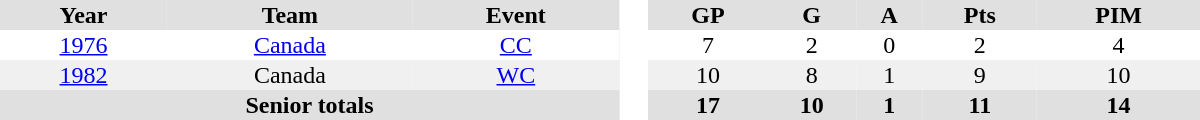<table border="0" cellpadding="1" cellspacing="0" style="text-align:center; width:50em">
<tr ALIGN="center" bgcolor="#e0e0e0">
<th>Year</th>
<th>Team</th>
<th>Event</th>
<th rowspan="99" bgcolor="#ffffff"> </th>
<th>GP</th>
<th>G</th>
<th>A</th>
<th>Pts</th>
<th>PIM</th>
</tr>
<tr>
<td><a href='#'>1976</a></td>
<td><a href='#'>Canada</a></td>
<td><a href='#'>CC</a></td>
<td>7</td>
<td>2</td>
<td>0</td>
<td>2</td>
<td>4</td>
</tr>
<tr bgcolor="#f0f0f0">
<td><a href='#'>1982</a></td>
<td>Canada</td>
<td><a href='#'>WC</a></td>
<td>10</td>
<td>8</td>
<td>1</td>
<td>9</td>
<td>10</td>
</tr>
<tr bgcolor="#e0e0e0">
<th colspan=3>Senior totals</th>
<th>17</th>
<th>10</th>
<th>1</th>
<th>11</th>
<th>14</th>
</tr>
</table>
